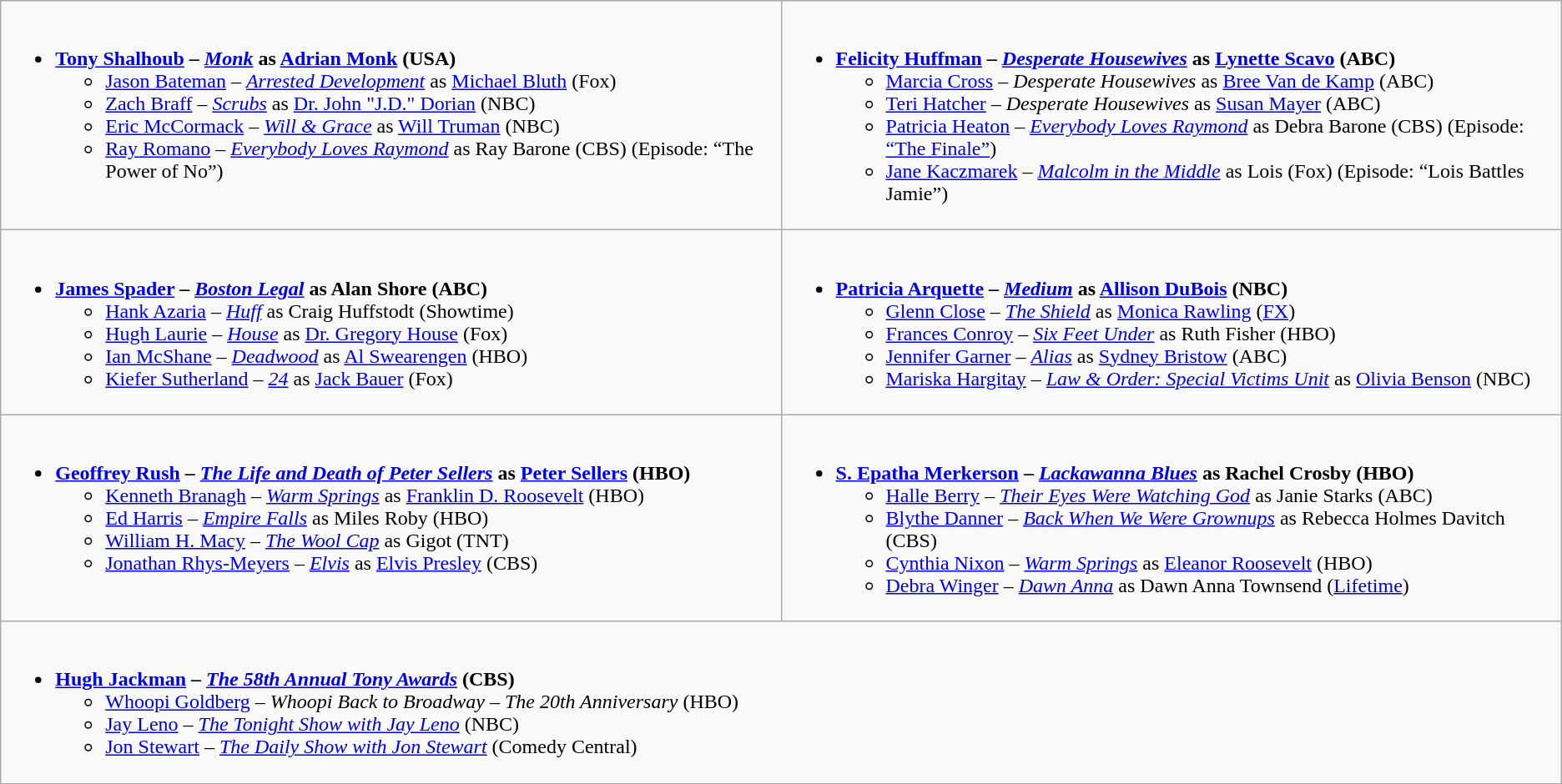<table class="wikitable">
<tr>
<td style="vertical-align:top;" width="50%"><br><ul><li><strong><a href='#'>Tony Shalhoub</a> – <em><a href='#'>Monk</a></em> as <a href='#'>Adrian Monk</a> (USA) </strong><ul><li><a href='#'>Jason Bateman</a> – <em><a href='#'>Arrested Development</a></em> as <a href='#'>Michael Bluth</a> (Fox)</li><li><a href='#'>Zach Braff</a> – <em><a href='#'>Scrubs</a></em> as <a href='#'>Dr. John "J.D." Dorian</a> (NBC)</li><li><a href='#'>Eric McCormack</a> – <em><a href='#'>Will & Grace</a></em> as <a href='#'>Will Truman</a> (NBC)</li><li><a href='#'>Ray Romano</a> – <em><a href='#'>Everybody Loves Raymond</a></em> as Ray Barone (CBS) (Episode: “The Power of No”)</li></ul></li></ul></td>
<td style="vertical-align:top;" width="50%"><br><ul><li><strong><a href='#'>Felicity Huffman</a> – <em><a href='#'>Desperate Housewives</a></em> as <a href='#'>Lynette Scavo</a> (ABC) </strong><ul><li><a href='#'>Marcia Cross</a> – <em>Desperate Housewives</em> as <a href='#'>Bree Van de Kamp</a> (ABC)</li><li><a href='#'>Teri Hatcher</a> – <em>Desperate Housewives</em> as <a href='#'>Susan Mayer</a> (ABC)</li><li><a href='#'>Patricia Heaton</a> – <em><a href='#'>Everybody Loves Raymond</a></em> as Debra Barone (CBS) (Episode: <a href='#'>“The Finale”</a>)</li><li><a href='#'>Jane Kaczmarek</a> – <em><a href='#'>Malcolm in the Middle</a></em> as Lois (Fox) (Episode: “Lois Battles Jamie”)</li></ul></li></ul></td>
</tr>
<tr>
<td style="vertical-align:top;" width="50%"><br><ul><li><strong><a href='#'>James Spader</a> – <em><a href='#'>Boston Legal</a></em> as Alan Shore (ABC) </strong><ul><li><a href='#'>Hank Azaria</a> – <em><a href='#'>Huff</a></em> as Craig Huffstodt (Showtime)</li><li><a href='#'>Hugh Laurie</a> – <em><a href='#'>House</a></em> as <a href='#'>Dr. Gregory House</a> (Fox)</li><li><a href='#'>Ian McShane</a> – <em><a href='#'>Deadwood</a></em> as <a href='#'>Al Swearengen</a> (HBO)</li><li><a href='#'>Kiefer Sutherland</a> – <em><a href='#'>24</a></em> as <a href='#'>Jack Bauer</a> (Fox)</li></ul></li></ul></td>
<td style="vertical-align:top;" width="50%"><br><ul><li><strong><a href='#'>Patricia Arquette</a> – <em><a href='#'>Medium</a></em> as <a href='#'>Allison DuBois</a> (NBC) </strong><ul><li><a href='#'>Glenn Close</a> – <em><a href='#'>The Shield</a></em> as <a href='#'>Monica Rawling</a> (<a href='#'>FX</a>)</li><li><a href='#'>Frances Conroy</a> – <em><a href='#'>Six Feet Under</a></em> as Ruth Fisher (HBO)</li><li><a href='#'>Jennifer Garner</a> – <em><a href='#'>Alias</a></em> as <a href='#'>Sydney Bristow</a> (ABC)</li><li><a href='#'>Mariska Hargitay</a> – <em><a href='#'>Law & Order: Special Victims Unit</a></em> as <a href='#'>Olivia Benson</a> (NBC)</li></ul></li></ul></td>
</tr>
<tr>
<td style="vertical-align:top;" width="50%"><br><ul><li><strong><a href='#'>Geoffrey Rush</a> – <em><a href='#'>The Life and Death of Peter Sellers</a></em> as <a href='#'>Peter Sellers</a> (HBO) </strong><ul><li><a href='#'>Kenneth Branagh</a> – <em><a href='#'>Warm Springs</a></em> as <a href='#'>Franklin D. Roosevelt</a> (HBO)</li><li><a href='#'>Ed Harris</a> – <em><a href='#'>Empire Falls</a></em> as Miles Roby (HBO)</li><li><a href='#'>William H. Macy</a> – <em><a href='#'>The Wool Cap</a></em> as Gigot (TNT)</li><li><a href='#'>Jonathan Rhys-Meyers</a> – <em><a href='#'>Elvis</a></em> as <a href='#'>Elvis Presley</a> (CBS)</li></ul></li></ul></td>
<td style="vertical-align:top;" width="50%"><br><ul><li><strong><a href='#'>S. Epatha Merkerson</a> – <em><a href='#'>Lackawanna Blues</a></em> as Rachel Crosby (HBO) </strong><ul><li><a href='#'>Halle Berry</a> – <em><a href='#'>Their Eyes Were Watching God</a></em> as Janie Starks (ABC)</li><li><a href='#'>Blythe Danner</a> – <em><a href='#'>Back When We Were Grownups</a></em> as Rebecca Holmes Davitch (CBS)</li><li><a href='#'>Cynthia Nixon</a> – <em><a href='#'>Warm Springs</a></em> as <a href='#'>Eleanor Roosevelt</a> (HBO)</li><li><a href='#'>Debra Winger</a> – <em><a href='#'>Dawn Anna</a></em> as Dawn Anna Townsend (<a href='#'>Lifetime</a>)</li></ul></li></ul></td>
</tr>
<tr>
<td style="vertical-align:top;" width="50%" colspan="2"><br><ul><li><strong><a href='#'>Hugh Jackman</a> – <em><a href='#'>The 58th Annual Tony Awards</a></em> (CBS)</strong><ul><li><a href='#'>Whoopi Goldberg</a> – <em>Whoopi Back to Broadway – The 20th Anniversary</em> (HBO)</li><li><a href='#'>Jay Leno</a> – <em><a href='#'>The Tonight Show with Jay Leno</a></em> (NBC)</li><li><a href='#'>Jon Stewart</a> – <em><a href='#'>The Daily Show with Jon Stewart</a></em> (Comedy Central)</li></ul></li></ul></td>
</tr>
</table>
